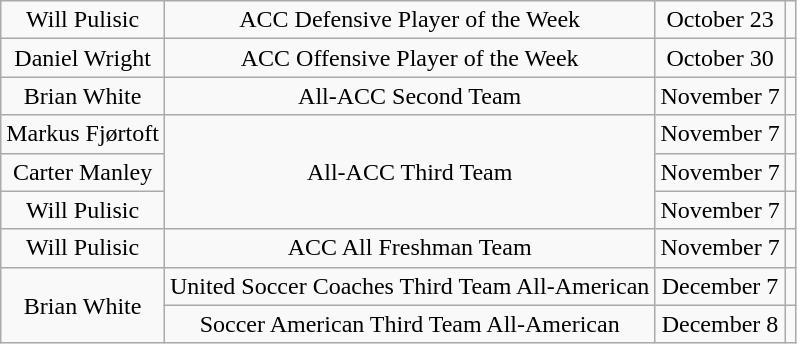<table class="wikitable sortable" style="text-align: center">
<tr>
<td>Will Pulisic</td>
<td>ACC Defensive Player of the Week</td>
<td>October 23</td>
<td></td>
</tr>
<tr>
<td>Daniel Wright</td>
<td>ACC Offensive Player of the Week</td>
<td>October 30</td>
<td></td>
</tr>
<tr>
<td>Brian White</td>
<td>All-ACC Second Team</td>
<td>November 7</td>
<td></td>
</tr>
<tr>
<td>Markus Fjørtoft</td>
<td rowspan="3">All-ACC Third Team</td>
<td>November 7</td>
<td></td>
</tr>
<tr>
<td>Carter Manley</td>
<td>November 7</td>
<td></td>
</tr>
<tr>
<td>Will Pulisic</td>
<td>November 7</td>
<td></td>
</tr>
<tr>
<td>Will Pulisic</td>
<td>ACC All Freshman Team</td>
<td>November 7</td>
<td></td>
</tr>
<tr>
<td rowspan="2">Brian White</td>
<td>United Soccer Coaches Third Team All-American</td>
<td>December 7</td>
<td></td>
</tr>
<tr>
<td>Soccer American Third Team All-American</td>
<td>December 8</td>
<td></td>
</tr>
</table>
